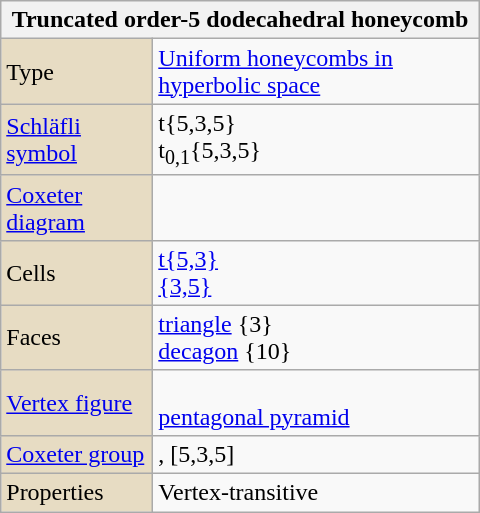<table class="wikitable" align="right" style="margin-left:10px" width="320">
<tr>
<th bgcolor=#e7dcc3 colspan=2>Truncated order-5 dodecahedral honeycomb<br></th>
</tr>
<tr>
<td bgcolor=#e7dcc3>Type</td>
<td><a href='#'>Uniform honeycombs in hyperbolic space</a></td>
</tr>
<tr>
<td bgcolor=#e7dcc3><a href='#'>Schläfli symbol</a></td>
<td>t{5,3,5}<br>t<sub>0,1</sub>{5,3,5}</td>
</tr>
<tr>
<td bgcolor=#e7dcc3><a href='#'>Coxeter diagram</a></td>
<td></td>
</tr>
<tr>
<td bgcolor=#e7dcc3>Cells</td>
<td><a href='#'>t{5,3}</a> <br><a href='#'>{3,5}</a> </td>
</tr>
<tr>
<td bgcolor=#e7dcc3>Faces</td>
<td><a href='#'>triangle</a> {3}<br><a href='#'>decagon</a> {10}</td>
</tr>
<tr>
<td bgcolor=#e7dcc3><a href='#'>Vertex figure</a></td>
<td><br><a href='#'>pentagonal pyramid</a></td>
</tr>
<tr>
<td bgcolor=#e7dcc3><a href='#'>Coxeter group</a></td>
<td>, [5,3,5]</td>
</tr>
<tr>
<td bgcolor=#e7dcc3>Properties</td>
<td>Vertex-transitive</td>
</tr>
</table>
